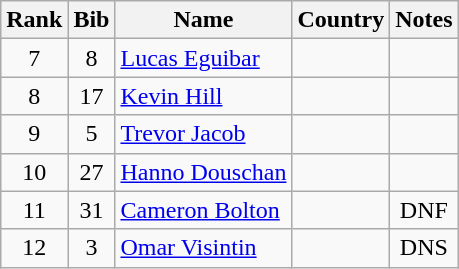<table class="wikitable sortable" style="text-align:center">
<tr>
<th>Rank</th>
<th>Bib</th>
<th>Name</th>
<th>Country</th>
<th>Notes</th>
</tr>
<tr>
<td>7</td>
<td>8</td>
<td align=left><a href='#'>Lucas Eguibar</a></td>
<td align=left></td>
<td></td>
</tr>
<tr>
<td>8</td>
<td>17</td>
<td align=left><a href='#'>Kevin Hill</a></td>
<td align=left></td>
<td></td>
</tr>
<tr>
<td>9</td>
<td>5</td>
<td align=left><a href='#'>Trevor Jacob</a></td>
<td align=left></td>
<td></td>
</tr>
<tr>
<td>10</td>
<td>27</td>
<td align=left><a href='#'>Hanno Douschan</a></td>
<td align=left></td>
<td></td>
</tr>
<tr>
<td>11</td>
<td>31</td>
<td align=left><a href='#'>Cameron Bolton</a></td>
<td align=left></td>
<td>DNF</td>
</tr>
<tr>
<td>12</td>
<td>3</td>
<td align=left><a href='#'>Omar Visintin</a></td>
<td align=left></td>
<td>DNS</td>
</tr>
</table>
